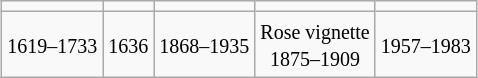<table class="wikitable" style="margin:1em auto; text-align: center">
<tr>
<td></td>
<td></td>
<td></td>
<td></td>
<td></td>
</tr>
<tr>
<td><small>1619–1733</small></td>
<td><small>1636</small></td>
<td><small>1868–1935</small></td>
<td><small>Rose vignette <br> 1875–1909 </small></td>
<td><small>1957–1983</small></td>
</tr>
</table>
